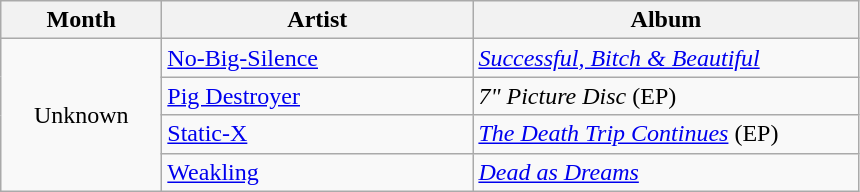<table class="wikitable" border="1">
<tr>
<th width="100">Month</th>
<th width="200">Artist</th>
<th width="250">Album</th>
</tr>
<tr>
<td align="center" rowspan="4">Unknown</td>
<td><a href='#'>No-Big-Silence</a></td>
<td><em><a href='#'>Successful, Bitch & Beautiful</a></em></td>
</tr>
<tr>
<td><a href='#'>Pig Destroyer</a></td>
<td><em>7" Picture Disc</em> (EP)</td>
</tr>
<tr>
<td><a href='#'>Static-X</a></td>
<td><em><a href='#'>The Death Trip Continues</a></em> (EP)</td>
</tr>
<tr>
<td><a href='#'>Weakling</a></td>
<td><em><a href='#'>Dead as Dreams</a></em></td>
</tr>
</table>
